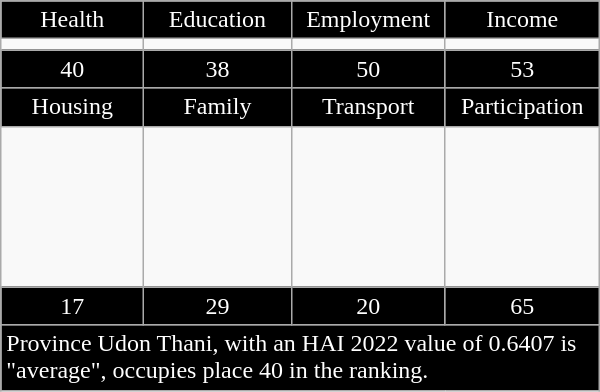<table class="wikitable floatright" style="width:400px;">
<tr>
<td style="text-align:center; width:100px; background:black; color:white;">Health</td>
<td style="text-align:center; width:100px; background:black; color:white;">Education</td>
<td style="text-align:center; width:100px; background:black; color:white;">Employment</td>
<td style="text-align:center; width:100px; background:black; color:white;">Income</td>
</tr>
<tr>
<td></td>
<td></td>
<td></td>
<td></td>
</tr>
<tr>
<td style="text-align:center; background:black; color:white;">40</td>
<td style="text-align:center; background:black; color:white;">38</td>
<td style="text-align:center; background:black; color:white;">50</td>
<td style="text-align:center; background:black; color:white;">53</td>
</tr>
<tr>
<td style="text-align:center; background:black; color:white;">Housing</td>
<td style="text-align:center; background:black; color:white;">Family</td>
<td style="text-align:center; background:black; color:white;">Transport</td>
<td style="text-align:center; background:black; color:white;">Participation</td>
</tr>
<tr>
<td style="height:100px;"></td>
<td></td>
<td></td>
<td></td>
</tr>
<tr>
<td style="text-align:center; background:black; color:white;">17</td>
<td style="text-align:center; background:black; color:white;">29</td>
<td style="text-align:center; background:black; color:white;">20</td>
<td style="text-align:center; background:black; color:white;">65</td>
</tr>
<tr>
<td colspan="4"; style="background:black; color:white;">Province Udon Thani, with an HAI 2022 value of 0.6407 is "average", occupies place 40 in the ranking.</td>
</tr>
</table>
